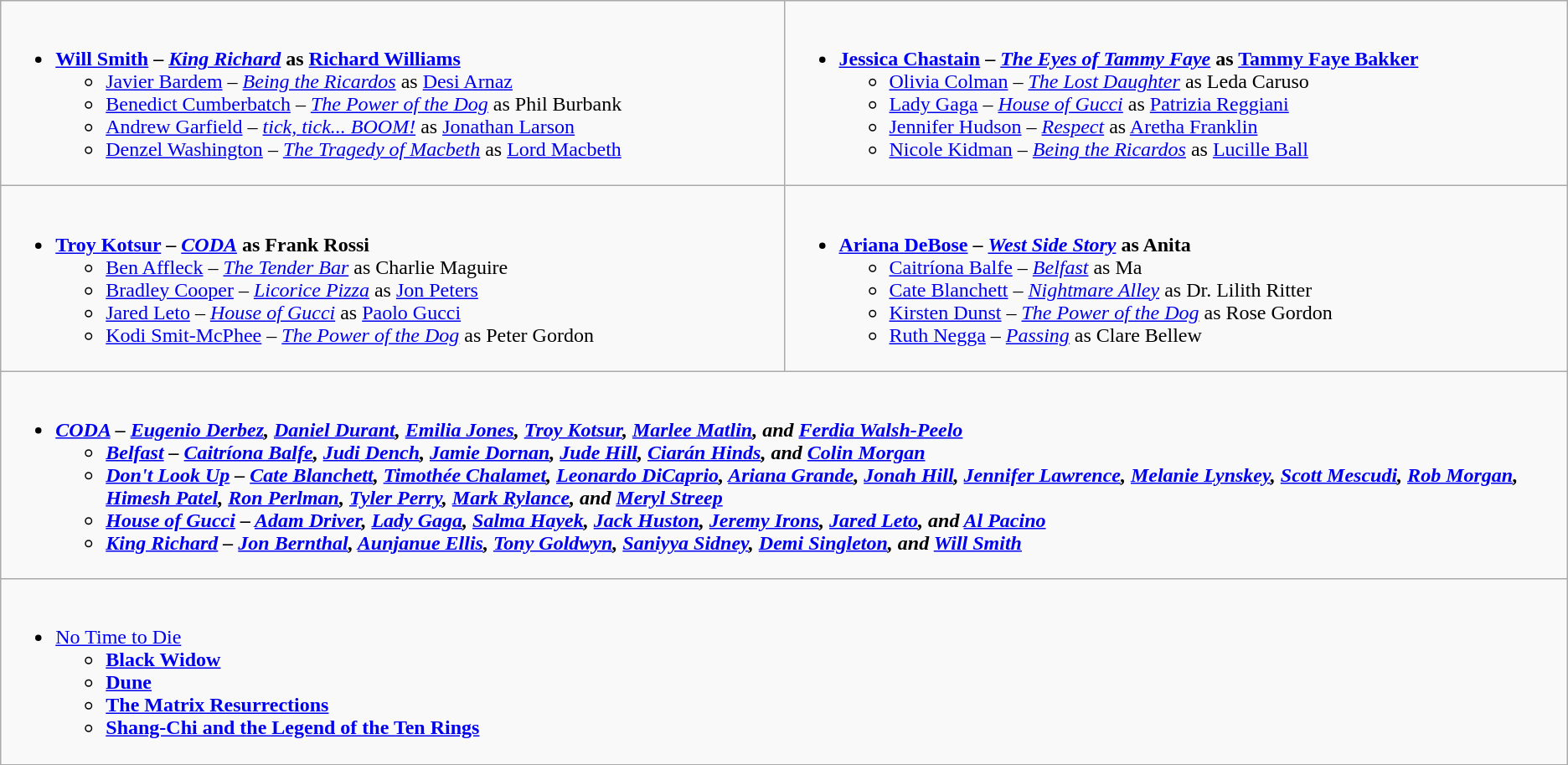<table class=wikitable style=font-size:100%>
<tr>
<td style="vertical-align:top;" width="50%"><br><ul><li><strong><a href='#'>Will Smith</a> – <em><a href='#'>King Richard</a></em> as <a href='#'>Richard Williams</a></strong><ul><li><a href='#'>Javier Bardem</a> – <em><a href='#'>Being the Ricardos</a></em> as <a href='#'>Desi Arnaz</a></li><li><a href='#'>Benedict Cumberbatch</a> – <em><a href='#'>The Power of the Dog</a></em> as Phil Burbank</li><li><a href='#'>Andrew Garfield</a> – <em><a href='#'>tick, tick... BOOM!</a></em> as <a href='#'>Jonathan Larson</a></li><li><a href='#'>Denzel Washington</a> – <em><a href='#'>The Tragedy of Macbeth</a></em> as <a href='#'>Lord Macbeth</a></li></ul></li></ul></td>
<td style="vertical-align:top;" width="50%"><br><ul><li><strong><a href='#'>Jessica Chastain</a> – <em><a href='#'>The Eyes of Tammy Faye</a></em> as <a href='#'>Tammy Faye Bakker</a></strong><ul><li><a href='#'>Olivia Colman</a> – <em><a href='#'>The Lost Daughter</a></em> as Leda Caruso</li><li><a href='#'>Lady Gaga</a> – <em><a href='#'>House of Gucci</a></em> as <a href='#'>Patrizia Reggiani</a></li><li><a href='#'>Jennifer Hudson</a> – <em><a href='#'>Respect</a></em> as <a href='#'>Aretha Franklin</a></li><li><a href='#'>Nicole Kidman</a> – <em><a href='#'>Being the Ricardos</a></em> as <a href='#'>Lucille Ball</a></li></ul></li></ul></td>
</tr>
<tr>
<td style="vertical-align:top;" width="50%"><br><ul><li><strong><a href='#'>Troy Kotsur</a> – <em><a href='#'>CODA</a></em> as Frank Rossi</strong><ul><li><a href='#'>Ben Affleck</a> – <em><a href='#'>The Tender Bar</a></em> as Charlie Maguire</li><li><a href='#'>Bradley Cooper</a> – <em><a href='#'>Licorice Pizza</a></em> as <a href='#'>Jon Peters</a></li><li><a href='#'>Jared Leto</a> – <em><a href='#'>House of Gucci</a></em> as <a href='#'>Paolo Gucci</a></li><li><a href='#'>Kodi Smit-McPhee</a> – <em><a href='#'>The Power of the Dog</a></em> as Peter Gordon</li></ul></li></ul></td>
<td style="vertical-align:top;" width="50%"><br><ul><li><strong><a href='#'>Ariana DeBose</a> – <em><a href='#'>West Side Story</a></em> as Anita</strong><ul><li><a href='#'>Caitríona Balfe</a> – <em><a href='#'>Belfast</a></em> as Ma</li><li><a href='#'>Cate Blanchett</a> – <em><a href='#'>Nightmare Alley</a></em> as Dr. Lilith Ritter</li><li><a href='#'>Kirsten Dunst</a> – <em><a href='#'>The Power of the Dog</a></em> as Rose Gordon</li><li><a href='#'>Ruth Negga</a> – <em><a href='#'>Passing</a></em> as Clare Bellew</li></ul></li></ul></td>
</tr>
<tr>
<td style="vertical-align:top;" width="50%" colspan="2"><br><ul><li><strong><em><a href='#'>CODA</a><em> – <a href='#'>Eugenio Derbez</a>, <a href='#'>Daniel Durant</a>, <a href='#'>Emilia Jones</a>, <a href='#'>Troy Kotsur</a>, <a href='#'>Marlee Matlin</a>, and <a href='#'>Ferdia Walsh-Peelo</a><strong><ul><li></em><a href='#'>Belfast</a><em> – <a href='#'>Caitríona Balfe</a>, <a href='#'>Judi Dench</a>, <a href='#'>Jamie Dornan</a>, <a href='#'>Jude Hill</a>, <a href='#'>Ciarán Hinds</a>, and <a href='#'>Colin Morgan</a></li><li></em><a href='#'>Don't Look Up</a><em> – <a href='#'>Cate Blanchett</a>, <a href='#'>Timothée Chalamet</a>, <a href='#'>Leonardo DiCaprio</a>, <a href='#'>Ariana Grande</a>, <a href='#'>Jonah Hill</a>, <a href='#'>Jennifer Lawrence</a>, <a href='#'>Melanie Lynskey</a>, <a href='#'>Scott Mescudi</a>, <a href='#'>Rob Morgan</a>, <a href='#'>Himesh Patel</a>, <a href='#'>Ron Perlman</a>, <a href='#'>Tyler Perry</a>, <a href='#'>Mark Rylance</a>, and <a href='#'>Meryl Streep</a></li><li></em><a href='#'>House of Gucci</a><em> – <a href='#'>Adam Driver</a>, <a href='#'>Lady Gaga</a>, <a href='#'>Salma Hayek</a>, <a href='#'>Jack Huston</a>, <a href='#'>Jeremy Irons</a>, <a href='#'>Jared Leto</a>, and <a href='#'>Al Pacino</a></li><li></em><a href='#'>King Richard</a><em> – <a href='#'>Jon Bernthal</a>, <a href='#'>Aunjanue Ellis</a>, <a href='#'>Tony Goldwyn</a>, <a href='#'>Saniyya Sidney</a>, <a href='#'>Demi Singleton</a>, and <a href='#'>Will Smith</a></li></ul></li></ul></td>
</tr>
<tr>
<td style="vertical-align:top;" width="50%" colspan="2"><br><ul><li></em></strong><a href='#'>No Time to Die</a><strong><em><ul><li></em><a href='#'>Black Widow</a><em></li><li></em><a href='#'>Dune</a><em></li><li></em><a href='#'>The Matrix Resurrections</a><em></li><li></em><a href='#'>Shang-Chi and the Legend of the Ten Rings</a><em></li></ul></li></ul></td>
</tr>
</table>
